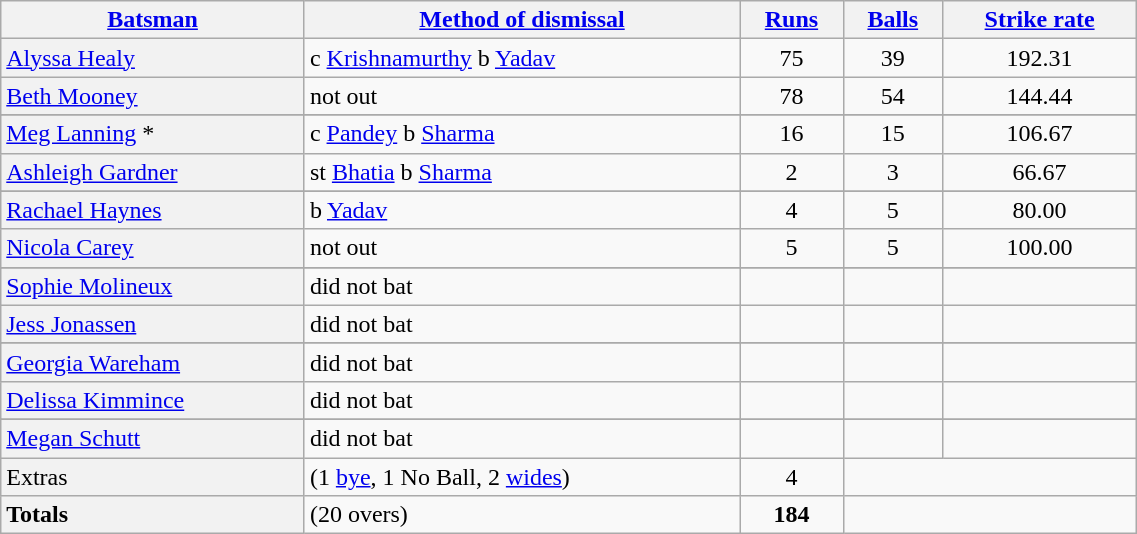<table border="1" cellpadding="1" cellspacing="0" style="border: gray solid 1px; border-collapse: collapse; text-align: center; width: 60%;" class="wikitable">
<tr>
<th scope="col"><a href='#'>Batsman</a></th>
<th scope="col"><a href='#'>Method of dismissal</a></th>
<th scope="col"><a href='#'>Runs</a></th>
<th scope="col"><a href='#'>Balls</a></th>
<th scope="col"><a href='#'>Strike rate</a></th>
</tr>
<tr>
<th scope="row" style="font-weight: normal; text-align: left;"><a href='#'>Alyssa Healy</a> </th>
<td style=" text-align: left;">c <a href='#'>Krishnamurthy</a> b <a href='#'>Yadav</a></td>
<td>75</td>
<td>39</td>
<td>192.31</td>
</tr>
<tr>
<th scope="row" style="font-weight: normal; text-align: left;"><a href='#'>Beth Mooney</a></th>
<td style=" text-align: left;">not out</td>
<td>78</td>
<td>54</td>
<td>144.44</td>
</tr>
<tr>
</tr>
<tr>
<th scope="row" style="font-weight: normal; text-align: left;"><a href='#'>Meg Lanning</a> *</th>
<td style=" text-align: left;">c <a href='#'>Pandey</a> b <a href='#'>Sharma</a></td>
<td>16</td>
<td>15</td>
<td>106.67</td>
</tr>
<tr>
<th scope="row" style="font-weight: normal; text-align: left;"><a href='#'>Ashleigh Gardner</a></th>
<td style=" text-align: left;">st <a href='#'>Bhatia</a> b <a href='#'>Sharma</a></td>
<td>2</td>
<td>3</td>
<td>66.67</td>
</tr>
<tr>
</tr>
<tr>
<th scope="row" style="font-weight: normal; text-align: left;"><a href='#'>Rachael Haynes</a></th>
<td style=" text-align: left;">b <a href='#'>Yadav</a></td>
<td>4</td>
<td>5</td>
<td>80.00</td>
</tr>
<tr>
<th scope="row" style="font-weight: normal; text-align: left;"><a href='#'>Nicola Carey</a></th>
<td style=" text-align: left;">not out</td>
<td>5</td>
<td>5</td>
<td>100.00</td>
</tr>
<tr>
</tr>
<tr>
<th scope="row" style="font-weight: normal; text-align: left;"><a href='#'>Sophie Molineux</a></th>
<td style=" text-align: left;">did not bat</td>
<td></td>
<td></td>
<td></td>
</tr>
<tr>
<th scope="row" style="font-weight: normal; text-align: left;"><a href='#'>Jess Jonassen</a></th>
<td style=" text-align: left;">did not bat</td>
<td></td>
<td></td>
<td></td>
</tr>
<tr>
</tr>
<tr>
<th scope="row" style="font-weight: normal; text-align: left;"><a href='#'>Georgia Wareham</a></th>
<td style=" text-align: left;">did not bat</td>
<td></td>
<td></td>
<td></td>
</tr>
<tr>
<th scope="row" style="font-weight: normal; text-align: left;"><a href='#'>Delissa Kimmince</a></th>
<td style=" text-align: left;">did not bat</td>
<td></td>
<td></td>
<td></td>
</tr>
<tr>
</tr>
<tr>
<th scope="row" style="font-weight: normal; text-align: left;"><a href='#'>Megan Schutt</a></th>
<td style=" text-align: left;">did not bat</td>
<td></td>
<td></td>
<td></td>
</tr>
<tr>
<th scope="row" style="font-weight: normal; text-align: left;">Extras</th>
<td style=" text-align: left;">(1 <a href='#'>bye</a>, 1 No Ball, 2 <a href='#'>wides</a>)</td>
<td>4</td>
<td colspan="2"></td>
</tr>
<tr>
<th scope="row" style="font-weight: normal; text-align: left;"><strong>Totals</strong></th>
<td style=" text-align: left;">(20 overs)</td>
<td><strong>184</strong></td>
<td colspan="2"></td>
</tr>
</table>
